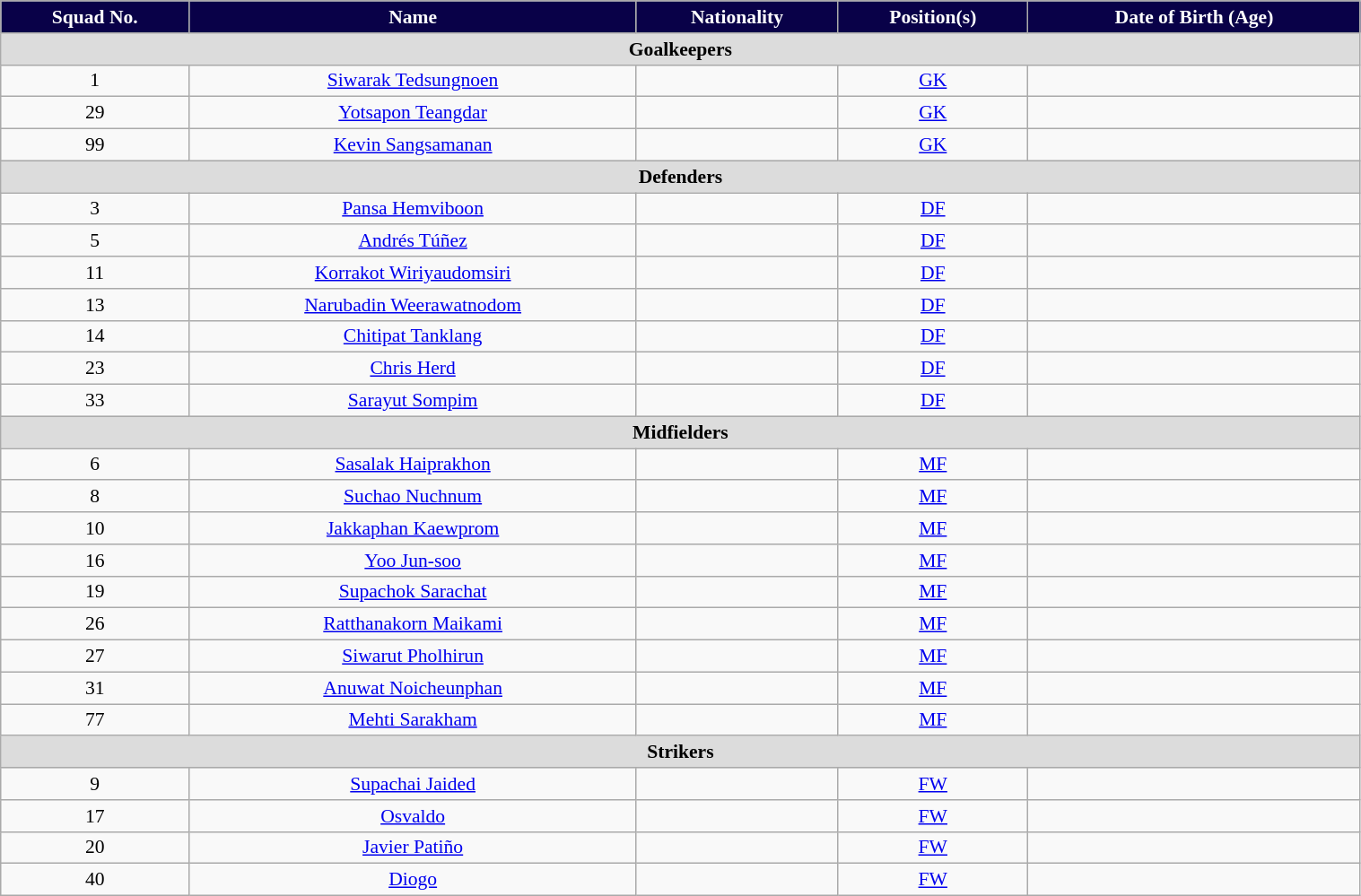<table class="wikitable" style="text-align:center; font-size:90%; width:80%;">
<tr>
<th style="background:#090148; color:white; text-align:center;">Squad No.</th>
<th style="background:#090148; color:white; text-align:center;">Name</th>
<th style="background:#090148; color:white; text-align:center;">Nationality</th>
<th style="background:#090148; color:white; text-align:center;">Position(s)</th>
<th style="background:#090148; color:white; text-align:center;">Date of Birth (Age)</th>
</tr>
<tr>
<th colspan="5" style="background:#dcdcdc; text-align:center">Goalkeepers</th>
</tr>
<tr>
<td>1</td>
<td><a href='#'>Siwarak Tedsungnoen</a></td>
<td></td>
<td><a href='#'>GK</a></td>
<td></td>
</tr>
<tr>
<td>29</td>
<td><a href='#'>Yotsapon Teangdar</a></td>
<td></td>
<td><a href='#'>GK</a></td>
<td></td>
</tr>
<tr>
<td>99</td>
<td><a href='#'>Kevin Sangsamanan</a></td>
<td>  </td>
<td><a href='#'>GK</a></td>
<td></td>
</tr>
<tr>
<th colspan="5" style="background:#dcdcdc; text-align:center">Defenders</th>
</tr>
<tr>
<td>3</td>
<td><a href='#'>Pansa Hemviboon</a></td>
<td></td>
<td><a href='#'>DF</a></td>
<td></td>
</tr>
<tr>
<td>5</td>
<td><a href='#'>Andrés Túñez</a></td>
<td> </td>
<td><a href='#'>DF</a></td>
<td></td>
</tr>
<tr>
<td>11</td>
<td><a href='#'>Korrakot Wiriyaudomsiri</a></td>
<td></td>
<td><a href='#'>DF</a></td>
<td></td>
</tr>
<tr>
<td>13</td>
<td><a href='#'>Narubadin Weerawatnodom</a></td>
<td></td>
<td><a href='#'>DF</a></td>
<td></td>
</tr>
<tr>
<td>14</td>
<td><a href='#'>Chitipat Tanklang</a></td>
<td></td>
<td><a href='#'>DF</a></td>
<td></td>
</tr>
<tr>
<td>23</td>
<td><a href='#'>Chris Herd</a></td>
<td> </td>
<td><a href='#'>DF</a></td>
<td></td>
</tr>
<tr>
<td>33</td>
<td><a href='#'>Sarayut Sompim</a></td>
<td></td>
<td><a href='#'>DF</a></td>
<td></td>
</tr>
<tr>
<th colspan="5" style="background:#dcdcdc; text-align:center">Midfielders</th>
</tr>
<tr>
<td>6</td>
<td><a href='#'>Sasalak Haiprakhon</a></td>
<td></td>
<td><a href='#'>MF</a></td>
<td></td>
</tr>
<tr>
<td>8</td>
<td><a href='#'>Suchao Nuchnum</a></td>
<td></td>
<td><a href='#'>MF</a></td>
<td></td>
</tr>
<tr>
<td>10</td>
<td><a href='#'>Jakkaphan Kaewprom</a></td>
<td></td>
<td><a href='#'>MF</a></td>
<td></td>
</tr>
<tr>
<td>16</td>
<td><a href='#'>Yoo Jun-soo</a></td>
<td></td>
<td><a href='#'>MF</a></td>
<td></td>
</tr>
<tr>
<td>19</td>
<td><a href='#'>Supachok Sarachat</a></td>
<td></td>
<td><a href='#'>MF</a></td>
<td></td>
</tr>
<tr>
<td>26</td>
<td><a href='#'>Ratthanakorn Maikami</a></td>
<td></td>
<td><a href='#'>MF</a></td>
<td></td>
</tr>
<tr>
<td>27</td>
<td><a href='#'>Siwarut Pholhirun</a></td>
<td></td>
<td><a href='#'>MF</a></td>
<td></td>
</tr>
<tr>
<td>31</td>
<td><a href='#'>Anuwat Noicheunphan</a></td>
<td></td>
<td><a href='#'>MF</a></td>
<td></td>
</tr>
<tr>
<td>77</td>
<td><a href='#'>Mehti Sarakham</a></td>
<td></td>
<td><a href='#'>MF</a></td>
<td></td>
</tr>
<tr>
<th colspan="5" style="background:#dcdcdc; text-align:center">Strikers</th>
</tr>
<tr>
<td>9</td>
<td><a href='#'>Supachai Jaided</a></td>
<td></td>
<td><a href='#'>FW</a></td>
<td></td>
</tr>
<tr>
<td>17</td>
<td><a href='#'>Osvaldo</a></td>
<td></td>
<td><a href='#'>FW</a></td>
<td></td>
</tr>
<tr>
<td>20</td>
<td><a href='#'>Javier Patiño</a></td>
<td> </td>
<td><a href='#'>FW</a></td>
<td></td>
</tr>
<tr>
<td>40</td>
<td><a href='#'>Diogo</a></td>
<td></td>
<td><a href='#'>FW</a></td>
<td></td>
</tr>
</table>
